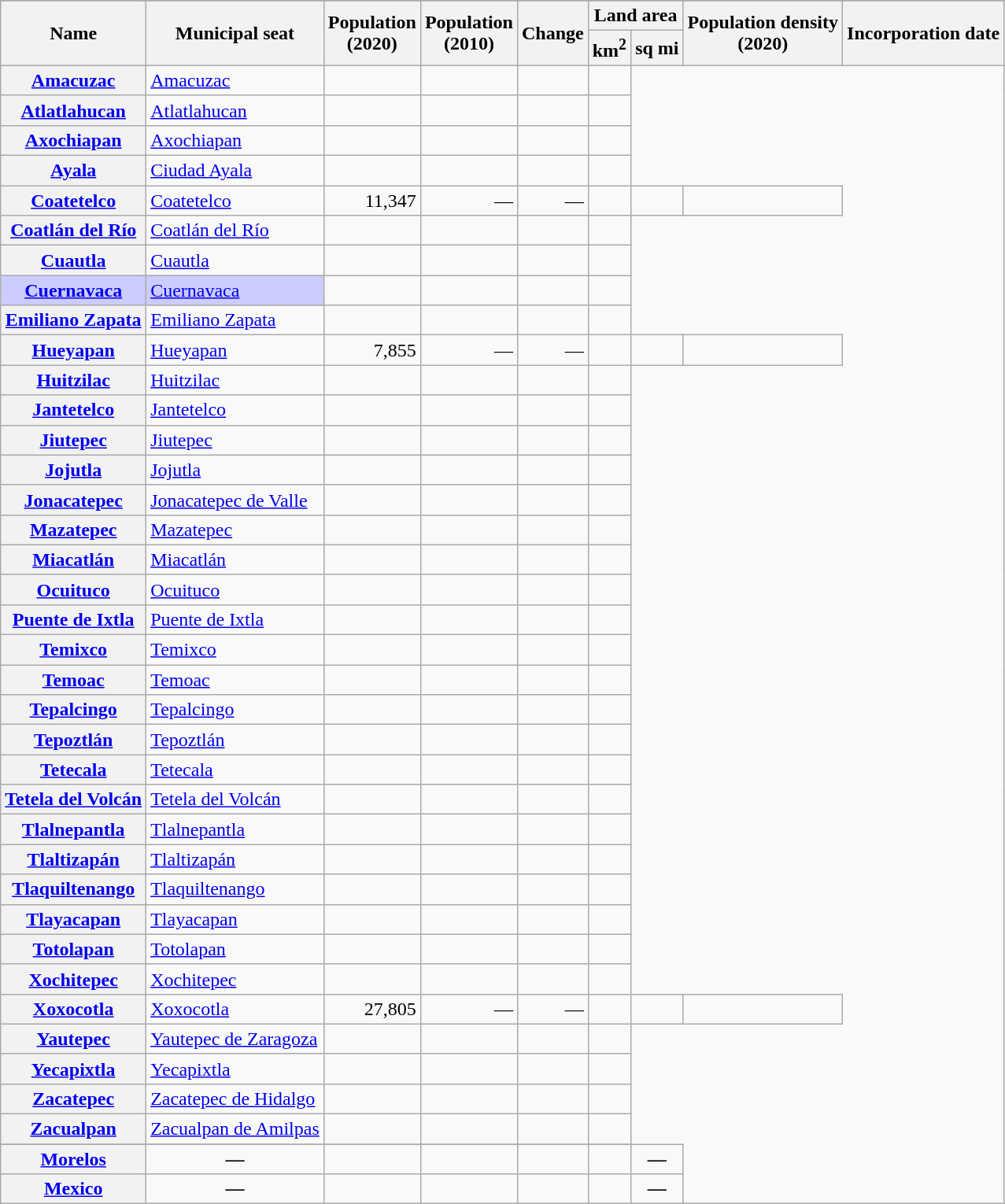<table class="wikitable sortable" style="text-align:right;">
<tr>
</tr>
<tr>
<th scope="col"  rowspan=2>Name</th>
<th scope="col"  rowspan=2>Municipal seat</th>
<th scope="col"  rowspan=2>Population<br>(2020)</th>
<th scope="col"  rowspan=2>Population<br>(2010)</th>
<th scope="col"  rowspan=2>Change</th>
<th scope="col" data-sort-type="number"  colspan=2>Land area</th>
<th scope="col" data-sort-type="number"  rowspan=2>Population density<br>(2020)</th>
<th scope="col"  rowspan=2>Incorporation date</th>
</tr>
<tr>
<th scope="col">km<sup>2</sup></th>
<th scope="col">sq mi</th>
</tr>
<tr>
<th scope="row" align="left"><a href='#'>Amacuzac</a></th>
<td align=left><a href='#'>Amacuzac</a></td>
<td></td>
<td></td>
<td></td>
<td></td>
</tr>
<tr>
<th scope="row" align="left"><a href='#'>Atlatlahucan</a></th>
<td align=left><a href='#'>Atlatlahucan</a></td>
<td></td>
<td></td>
<td></td>
<td></td>
</tr>
<tr>
<th scope="row" align="left"><a href='#'>Axochiapan</a></th>
<td align=left><a href='#'>Axochiapan</a></td>
<td></td>
<td></td>
<td></td>
<td></td>
</tr>
<tr>
<th scope="row" align="left"><a href='#'>Ayala</a></th>
<td align=left><a href='#'>Ciudad Ayala</a></td>
<td></td>
<td></td>
<td></td>
<td></td>
</tr>
<tr>
<th scope="row" align="left"><a href='#'>Coatetelco</a></th>
<td align=left><a href='#'>Coatetelco</a></td>
<td>11,347</td>
<td>—</td>
<td>—</td>
<td></td>
<td></td>
<td></td>
</tr>
<tr>
<th scope="row" align="left"><a href='#'>Coatlán del Río</a></th>
<td align=left><a href='#'>Coatlán del Río</a></td>
<td></td>
<td></td>
<td></td>
<td></td>
</tr>
<tr>
<th scope="row" align="left"><a href='#'>Cuautla</a></th>
<td align=left><a href='#'>Cuautla</a></td>
<td></td>
<td></td>
<td></td>
<td></td>
</tr>
<tr>
<th scope="row" align="left" style="background:#CCF;"><a href='#'>Cuernavaca</a></th>
<td align=left style="background:#CCF;"><a href='#'>Cuernavaca</a></td>
<td></td>
<td></td>
<td></td>
<td></td>
</tr>
<tr>
<th scope="row" align="left"><a href='#'>Emiliano Zapata</a></th>
<td align=left><a href='#'>Emiliano Zapata</a></td>
<td></td>
<td></td>
<td></td>
<td></td>
</tr>
<tr>
<th scope="row" align="left"><a href='#'>Hueyapan</a></th>
<td align=left><a href='#'>Hueyapan</a></td>
<td>7,855</td>
<td>—</td>
<td>—</td>
<td></td>
<td></td>
<td></td>
</tr>
<tr>
<th scope="row" align="left"><a href='#'>Huitzilac</a></th>
<td align=left><a href='#'>Huitzilac</a></td>
<td></td>
<td></td>
<td></td>
<td></td>
</tr>
<tr>
<th scope="row" align="left"><a href='#'>Jantetelco</a></th>
<td align=left><a href='#'>Jantetelco</a></td>
<td></td>
<td></td>
<td></td>
<td></td>
</tr>
<tr>
<th scope="row" align="left"><a href='#'>Jiutepec</a></th>
<td align=left><a href='#'>Jiutepec</a></td>
<td></td>
<td></td>
<td></td>
<td></td>
</tr>
<tr>
<th scope="row" align="left"><a href='#'>Jojutla</a></th>
<td align=left><a href='#'>Jojutla</a></td>
<td></td>
<td></td>
<td></td>
<td></td>
</tr>
<tr>
<th scope="row" align="left"><a href='#'>Jonacatepec</a></th>
<td align=left><a href='#'>Jonacatepec de Valle</a></td>
<td></td>
<td></td>
<td></td>
<td></td>
</tr>
<tr>
<th scope="row" align="left"><a href='#'>Mazatepec</a></th>
<td align=left><a href='#'>Mazatepec</a></td>
<td></td>
<td></td>
<td></td>
<td></td>
</tr>
<tr>
<th scope="row" align="left"><a href='#'>Miacatlán</a></th>
<td align=left><a href='#'>Miacatlán</a></td>
<td></td>
<td></td>
<td></td>
<td></td>
</tr>
<tr>
<th scope="row" align="left"><a href='#'>Ocuituco</a></th>
<td align=left><a href='#'>Ocuituco</a></td>
<td></td>
<td></td>
<td></td>
<td></td>
</tr>
<tr>
<th scope="row" align="left"><a href='#'>Puente de Ixtla</a></th>
<td align=left><a href='#'>Puente de Ixtla</a></td>
<td></td>
<td></td>
<td></td>
<td></td>
</tr>
<tr>
<th scope="row" align="left"><a href='#'>Temixco</a></th>
<td align=left><a href='#'>Temixco</a></td>
<td></td>
<td></td>
<td></td>
<td></td>
</tr>
<tr>
<th scope="row" align="left"><a href='#'>Temoac</a></th>
<td align=left><a href='#'>Temoac</a></td>
<td></td>
<td></td>
<td></td>
<td></td>
</tr>
<tr>
<th scope="row" align="left"><a href='#'>Tepalcingo</a></th>
<td align=left><a href='#'>Tepalcingo</a></td>
<td></td>
<td></td>
<td></td>
<td></td>
</tr>
<tr>
<th scope="row" align="left"><a href='#'>Tepoztlán</a></th>
<td align=left><a href='#'>Tepoztlán</a></td>
<td></td>
<td></td>
<td></td>
<td></td>
</tr>
<tr>
<th scope="row" align="left"><a href='#'>Tetecala</a></th>
<td align=left><a href='#'>Tetecala</a></td>
<td></td>
<td></td>
<td></td>
<td></td>
</tr>
<tr>
<th scope="row" align="left"><a href='#'>Tetela del Volcán</a></th>
<td align=left><a href='#'>Tetela del Volcán</a></td>
<td></td>
<td></td>
<td></td>
<td></td>
</tr>
<tr>
<th scope="row" align="left"><a href='#'>Tlalnepantla</a></th>
<td align=left><a href='#'>Tlalnepantla</a></td>
<td></td>
<td></td>
<td></td>
<td></td>
</tr>
<tr>
<th scope="row" align="left"><a href='#'>Tlaltizapán</a></th>
<td align=left><a href='#'>Tlaltizapán</a></td>
<td></td>
<td></td>
<td></td>
<td></td>
</tr>
<tr>
<th scope="row" align="left"><a href='#'>Tlaquiltenango</a></th>
<td align=left><a href='#'>Tlaquiltenango</a></td>
<td></td>
<td></td>
<td></td>
<td></td>
</tr>
<tr>
<th scope="row" align="left"><a href='#'>Tlayacapan</a></th>
<td align=left><a href='#'>Tlayacapan</a></td>
<td></td>
<td></td>
<td></td>
<td></td>
</tr>
<tr>
<th scope="row" align="left"><a href='#'>Totolapan</a></th>
<td align=left><a href='#'>Totolapan</a></td>
<td></td>
<td></td>
<td></td>
<td></td>
</tr>
<tr>
<th scope="row" align="left"><a href='#'>Xochitepec</a></th>
<td align=left><a href='#'>Xochitepec</a></td>
<td></td>
<td></td>
<td></td>
<td></td>
</tr>
<tr>
<th scope="row" align="left"><a href='#'>Xoxocotla</a></th>
<td align=left><a href='#'>Xoxocotla</a></td>
<td>27,805</td>
<td>—</td>
<td>—</td>
<td></td>
<td></td>
<td></td>
</tr>
<tr>
<th scope="row" align="left"><a href='#'>Yautepec</a></th>
<td align=left><a href='#'>Yautepec de Zaragoza</a></td>
<td></td>
<td></td>
<td></td>
<td></td>
</tr>
<tr>
<th scope="row" align="left"><a href='#'>Yecapixtla</a></th>
<td align=left><a href='#'>Yecapixtla</a></td>
<td></td>
<td></td>
<td></td>
<td></td>
</tr>
<tr>
<th scope="row" align="left"><a href='#'>Zacatepec</a></th>
<td align=left><a href='#'>Zacatepec de Hidalgo</a></td>
<td></td>
<td></td>
<td></td>
<td></td>
</tr>
<tr>
<th scope="row" align="left"><a href='#'>Zacualpan</a></th>
<td align=left><a href='#'>Zacualpan de Amilpas</a></td>
<td></td>
<td></td>
<td></td>
<td></td>
</tr>
<tr>
</tr>
<tr class="sortbottom" style="text-align:center;" style="background: #f2f2f2;">
<th scope="row" align="left"><strong><a href='#'>Morelos</a></strong></th>
<td><strong>—</strong></td>
<td></td>
<td><strong></strong></td>
<td><strong></strong></td>
<td align="right"><strong></strong></td>
<td><strong>—</strong></td>
</tr>
<tr class="sortbottom" style="text-align:center;" style="background: #f2f2f2;">
<th scope="row" align="left"><strong><a href='#'>Mexico</a></strong></th>
<td><strong>—</strong></td>
<td></td>
<td><strong></strong></td>
<td><strong></strong></td>
<td align="right"><strong></strong></td>
<td><strong>—</strong></td>
</tr>
</table>
